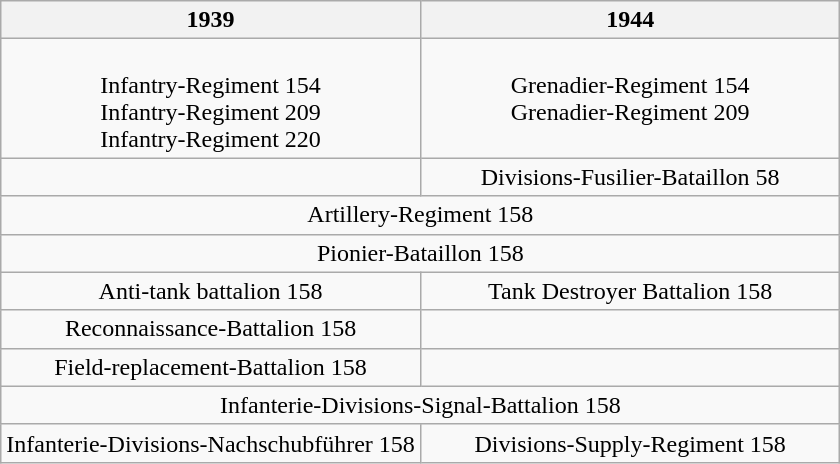<table class="wikitable" style="text-align:center">
<tr>
<th width=50%>1939</th>
<th>1944</th>
</tr>
<tr>
<td><br>Infantry-Regiment 154<br>
Infantry-Regiment 209<br>
Infantry-Regiment 220</td>
<td style="vertical-align:top"><br>Grenadier-Regiment 154<br>
Grenadier-Regiment 209</td>
</tr>
<tr>
<td></td>
<td>Divisions-Fusilier-Bataillon 58</td>
</tr>
<tr>
<td colspan=2>Artillery-Regiment 158</td>
</tr>
<tr>
<td colspan=2>Pionier-Bataillon 158</td>
</tr>
<tr>
<td>Anti-tank battalion 158</td>
<td>Tank Destroyer Battalion 158</td>
</tr>
<tr>
<td>Reconnaissance-Battalion 158</td>
<td></td>
</tr>
<tr>
<td>Field-replacement-Battalion 158</td>
<td></td>
</tr>
<tr>
<td colspan=2>Infanterie-Divisions-Signal-Battalion 158</td>
</tr>
<tr>
<td>Infanterie-Divisions-Nachschubführer 158</td>
<td>Divisions-Supply-Regiment 158</td>
</tr>
</table>
